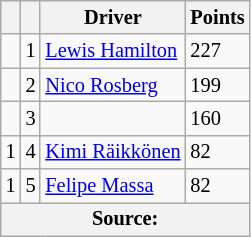<table class="wikitable" style="font-size: 85%;">
<tr>
<th></th>
<th></th>
<th>Driver</th>
<th>Points</th>
</tr>
<tr>
<td align="left"></td>
<td align="center">1</td>
<td> <a href='#'>Lewis Hamilton</a></td>
<td align="left">227</td>
</tr>
<tr>
<td align="left"></td>
<td align="center">2</td>
<td> <a href='#'>Nico Rosberg</a></td>
<td align="left">199</td>
</tr>
<tr>
<td align="left"></td>
<td align="center">3</td>
<td></td>
<td align="left">160</td>
</tr>
<tr>
<td align="left"> 1</td>
<td align="center">4</td>
<td> <a href='#'>Kimi Räikkönen</a></td>
<td align="left">82</td>
</tr>
<tr>
<td align="left"> 1</td>
<td align="center">5</td>
<td> <a href='#'>Felipe Massa</a></td>
<td align="left">82</td>
</tr>
<tr>
<th colspan=4>Source:</th>
</tr>
</table>
